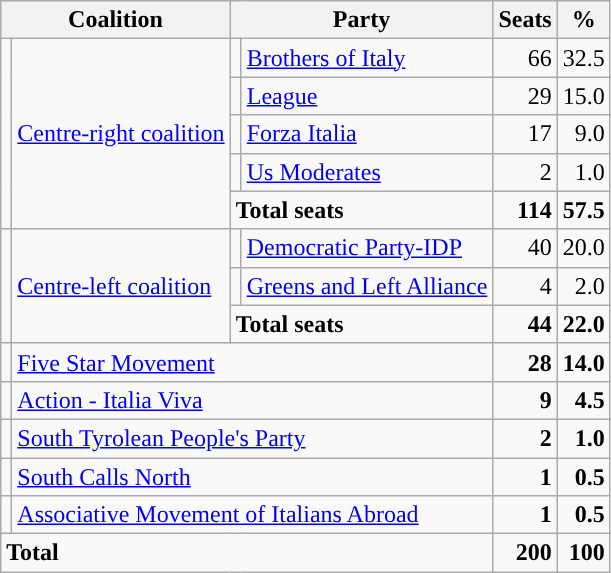<table class="wikitable" style="text-align:right">
<tr>
<th colspan="2" rowspan="1">Coalition</th>
<th colspan="2" rowspan="1">Party</th>
<th style="text-align:center;">Seats</th>
<th style="text-align:center;">%</th>
</tr>
<tr>
<td rowspan="5"></td>
<td rowspan="5" style="text-align:left;"><a href='#'>Centre-right coalition</a></td>
<td></td>
<td align="left"><a href='#'>Brothers of Italy</a></td>
<td>66</td>
<td>32.5</td>
</tr>
<tr>
<td></td>
<td align="left"><a href='#'>League</a></td>
<td>29</td>
<td>15.0</td>
</tr>
<tr>
<td></td>
<td align="left"><a href='#'>Forza Italia</a></td>
<td>17</td>
<td>9.0</td>
</tr>
<tr>
<td></td>
<td align="left"><a href='#'>Us Moderates</a></td>
<td>2</td>
<td>1.0</td>
</tr>
<tr>
<td colspan="2" style="text-align:left;"><strong>Total seats</strong></td>
<td><strong>114</strong></td>
<td><strong>57.5</strong></td>
</tr>
<tr>
<td rowspan="3"></td>
<td rowspan="3" style="text-align:left;"><a href='#'>Centre-left coalition</a></td>
<td></td>
<td style="text-align:left;"><a href='#'>Democratic Party-IDP</a></td>
<td>40</td>
<td>20.0</td>
</tr>
<tr>
<td></td>
<td style="text-align:left;"><a href='#'>Greens and Left Alliance</a></td>
<td>4</td>
<td>2.0</td>
</tr>
<tr>
<td colspan="2" style="text-align:left;"><strong>Total seats</strong></td>
<td><strong>44</strong></td>
<td><strong>22.0</strong></td>
</tr>
<tr>
<td style="background:"></td>
<td colspan="3" style="text-align:left;"><a href='#'>Five Star Movement</a></td>
<td><strong>28</strong></td>
<td><strong>14.0</strong></td>
</tr>
<tr>
<td style="background:"></td>
<td colspan="3" style="text-align:left;"><a href='#'>Action - Italia Viva</a></td>
<td><strong>9</strong></td>
<td><strong>4.5</strong></td>
</tr>
<tr>
<td style="background:"></td>
<td colspan="3" style="text-align:left;"><a href='#'>South Tyrolean People's Party</a></td>
<td><strong>2</strong></td>
<td><strong>1.0</strong></td>
</tr>
<tr>
<td></td>
<td colspan="3" style="text-align:left;"><a href='#'>South Calls North</a></td>
<td><strong>1</strong></td>
<td><strong>0.5</strong></td>
</tr>
<tr>
<td></td>
<td colspan="3" style="text-align:left;"><a href='#'>Associative Movement of Italians Abroad</a></td>
<td><strong>1</strong></td>
<td><strong>0.5</strong></td>
</tr>
<tr>
<td colspan="4" style="text-align:left;"><strong>Total</strong></td>
<td><strong>200</strong></td>
<td><strong>100</strong></td>
</tr>
</table>
